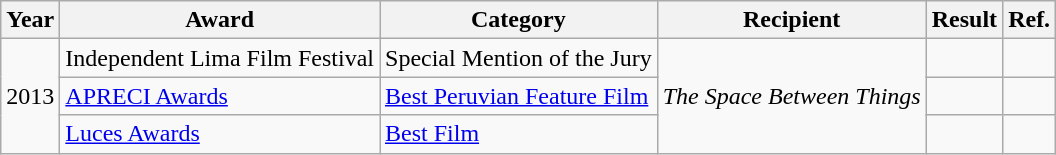<table class="wikitable">
<tr>
<th>Year</th>
<th>Award</th>
<th>Category</th>
<th>Recipient</th>
<th>Result</th>
<th>Ref.</th>
</tr>
<tr>
<td rowspan="3">2013</td>
<td>Independent Lima Film Festival</td>
<td>Special Mention of the Jury</td>
<td rowspan="3"><em>The Space Between Things</em></td>
<td></td>
<td></td>
</tr>
<tr>
<td><a href='#'>APRECI Awards</a></td>
<td><a href='#'>Best Peruvian Feature Film</a></td>
<td></td>
<td></td>
</tr>
<tr>
<td><a href='#'>Luces Awards</a></td>
<td><a href='#'>Best Film</a></td>
<td></td>
<td></td>
</tr>
</table>
